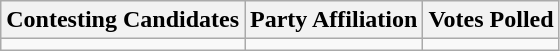<table class="wikitable sortable">
<tr>
<th>Contesting Candidates</th>
<th>Party Affiliation</th>
<th>Votes Polled</th>
</tr>
<tr>
<td></td>
<td></td>
<td></td>
</tr>
</table>
